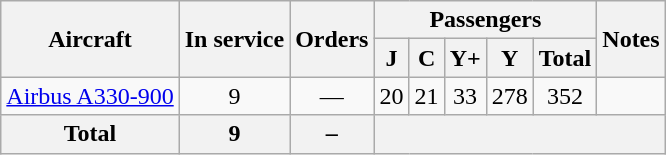<table class="wikitable" style="margin:0.5em auto; text-align:center">
<tr>
<th rowspan=2>Aircraft</th>
<th rowspan=2>In service</th>
<th rowspan=2>Orders</th>
<th colspan=5>Passengers</th>
<th rowspan=2>Notes</th>
</tr>
<tr>
<th><abbr>J</abbr></th>
<th><abbr>C</abbr></th>
<th><abbr>Y+</abbr></th>
<th><abbr>Y</abbr></th>
<th>Total</th>
</tr>
<tr>
<td><a href='#'>Airbus A330-900</a></td>
<td>9</td>
<td>—</td>
<td>20</td>
<td>21</td>
<td>33</td>
<td>278</td>
<td>352</td>
<td></td>
</tr>
<tr>
<th>Total</th>
<th>9</th>
<th>–</th>
<th colspan=6></th>
</tr>
</table>
